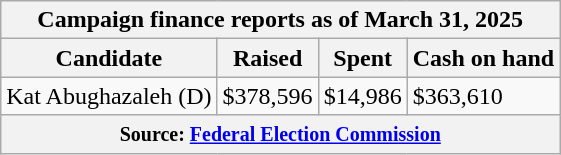<table class="wikitable sortable">
<tr>
<th colspan=4>Campaign finance reports as of March 31, 2025</th>
</tr>
<tr style="text-align:center;">
<th>Candidate</th>
<th>Raised</th>
<th>Spent</th>
<th>Cash on hand</th>
</tr>
<tr>
<td>Kat Abughazaleh (D)</td>
<td>$378,596</td>
<td>$14,986</td>
<td>$363,610</td>
</tr>
<tr>
<th colspan="4"><small>Source: <a href='#'>Federal Election Commission</a></small></th>
</tr>
</table>
